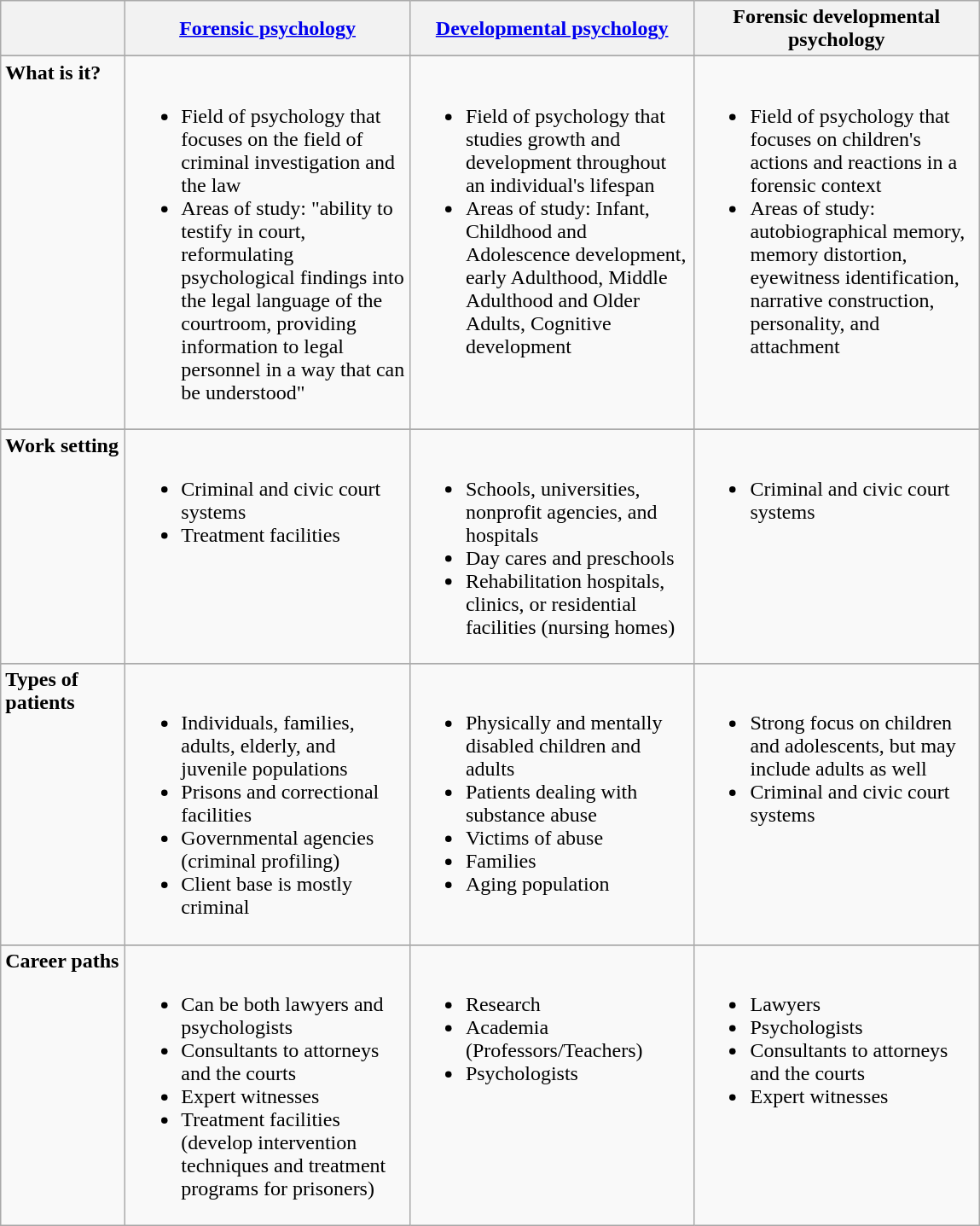<table class="wikitable">
<tr>
<th scope="col" width="90px"></th>
<th ! scope="col" width="215px"><a href='#'>Forensic psychology</a></th>
<th ! scope="col" width="215px"><a href='#'>Developmental psychology</a></th>
<th ! scope="col" width="215px">Forensic developmental psychology</th>
</tr>
<tr>
</tr>
<tr valign="top">
<td><strong>What is it?</strong></td>
<td><br><ul><li>Field of psychology that focuses on the field of criminal investigation and the law</li><li>Areas of study: "ability to testify in court, reformulating psychological findings into the legal language of the courtroom, providing information to legal personnel in a way that can be understood"</li></ul></td>
<td><br><ul><li>Field of psychology that studies growth and development throughout an individual's lifespan</li><li>Areas of study: Infant, Childhood and Adolescence development, early Adulthood, Middle Adulthood and Older Adults, Cognitive development</li></ul></td>
<td><br><ul><li>Field of psychology that focuses on children's actions and reactions in a forensic context</li><li>Areas of study: autobiographical memory, memory distortion, eyewitness identification, narrative construction, personality, and attachment</li></ul></td>
</tr>
<tr>
</tr>
<tr valign="top">
<td><strong>Work setting</strong></td>
<td><br><ul><li>Criminal and civic court systems</li><li>Treatment facilities</li></ul></td>
<td><br><ul><li>Schools, universities, nonprofit agencies, and hospitals</li><li>Day cares and preschools</li><li>Rehabilitation hospitals, clinics, or residential facilities (nursing homes)</li></ul></td>
<td><br><ul><li>Criminal and civic court systems</li></ul></td>
</tr>
<tr>
</tr>
<tr valign="top">
<td><strong>Types of patients</strong></td>
<td><br><ul><li>Individuals, families, adults, elderly, and juvenile populations</li><li>Prisons and correctional facilities</li><li>Governmental agencies (criminal profiling)</li><li>Client base is mostly criminal </li></ul></td>
<td><br><ul><li>Physically and mentally disabled children and adults</li><li>Patients dealing with substance abuse</li><li>Victims of abuse</li><li>Families</li><li>Aging population</li></ul></td>
<td><br><ul><li>Strong focus on children and adolescents, but may include adults as well</li><li>Criminal and civic court systems</li></ul></td>
</tr>
<tr>
</tr>
<tr valign="top">
<td><strong>Career paths</strong></td>
<td><br><ul><li>Can be both lawyers and psychologists</li><li>Consultants to attorneys and the courts</li><li>Expert witnesses</li><li>Treatment facilities (develop intervention techniques and treatment programs for prisoners) </li></ul></td>
<td><br><ul><li>Research</li><li>Academia (Professors/Teachers)</li><li>Psychologists</li></ul></td>
<td><br><ul><li>Lawyers</li><li>Psychologists</li><li>Consultants to attorneys and the courts</li><li>Expert witnesses</li></ul></td>
</tr>
</table>
